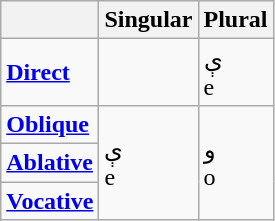<table class="wikitable">
<tr>
<th></th>
<th>Singular</th>
<th>Plural</th>
</tr>
<tr>
<td><strong><a href='#'>Direct</a></strong></td>
<td></td>
<td>ې<br>e</td>
</tr>
<tr>
<td><strong><a href='#'>Oblique</a></strong></td>
<td rowspan="3">ې<br>e</td>
<td rowspan="3">و<br>o</td>
</tr>
<tr>
<td><strong><a href='#'>Ablative</a></strong></td>
</tr>
<tr>
<td><strong><a href='#'>Vocative</a></strong></td>
</tr>
</table>
